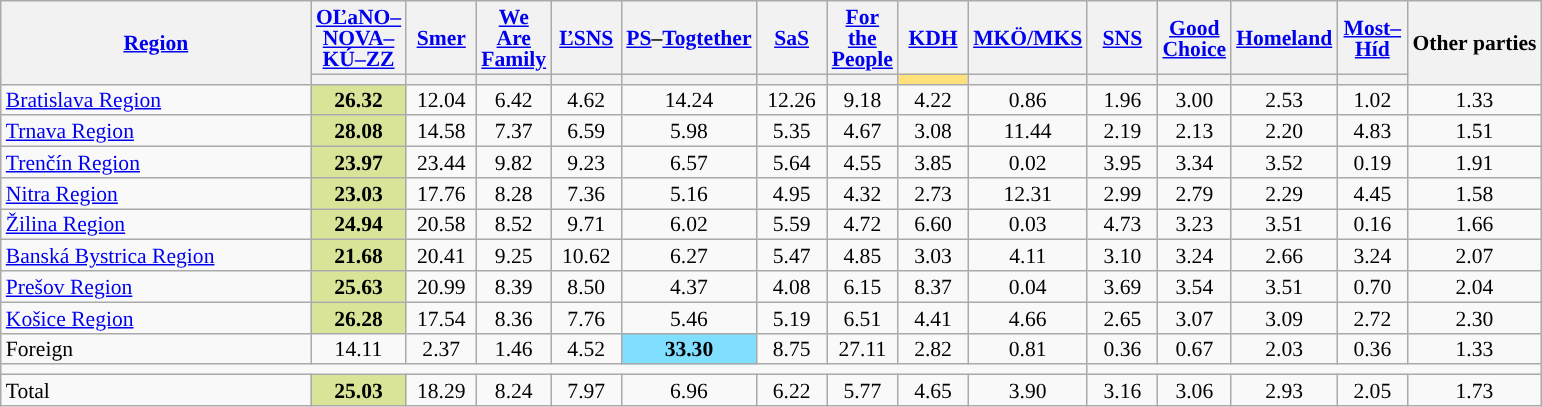<table class="wikitable sortable nowrap" style="text-align:center;font-size:90%;line-height:14px">
<tr>
<th style="width:200px;" rowspan="2"><a href='#'>Region</a></th>
<th style="width:40px;"><a href='#'>OĽaNO–NOVA–KÚ–ZZ</a></th>
<th style="width:40px;"><a href='#'>Smer</a></th>
<th style="width:40px;"><a href='#'>We Are Family</a></th>
<th style="width:40px;"><a href='#'>ĽSNS</a></th>
<th style="width:40px;"><a href='#'>PS</a>–<a href='#'>Togtether</a></th>
<th style="width:40px;"><a href='#'>SaS</a></th>
<th style="width:40px;"><a href='#'>For the People</a></th>
<th style="width:40px;"><a href='#'>KDH</a></th>
<th style="width:40px;"><a href='#'>MKÖ/MKS</a></th>
<th style="width:40px;"><a href='#'>SNS</a></th>
<th style="width:40px;"><a href='#'>Good Choice</a></th>
<th style="width:40px;"><a href='#'>Homeland</a></th>
<th style="width:40px;"><a href='#'>Most–Híd</a></th>
<th class="unsortable" style="width:40px;" rowspan="2">Other parties</th>
</tr>
<tr>
<th style="background:"></th>
<th style="background:"></th>
<th style="background:"></th>
<th style="background:"></th>
<th style="background:"></th>
<th style="background:"></th>
<th style="background:"></th>
<th style="background:#FFE17C"></th>
<th style="background:"></th>
<th style="background:"></th>
<th style="background:"></th>
<th style="background:"></th>
<th style="background:"></th>
</tr>
<tr>
<td align="left"><a href='#'>Bratislava Region</a></td>
<td style="background:#d9e499;"><strong>26.32</strong></td>
<td>12.04</td>
<td>6.42</td>
<td>4.62</td>
<td>14.24</td>
<td>12.26</td>
<td>9.18</td>
<td>4.22</td>
<td>0.86</td>
<td>1.96</td>
<td>3.00</td>
<td>2.53</td>
<td>1.02</td>
<td>1.33</td>
</tr>
<tr>
<td align="left"><a href='#'>Trnava Region</a></td>
<td style="background:#d9e499;"><strong>28.08</strong></td>
<td>14.58</td>
<td>7.37</td>
<td>6.59</td>
<td>5.98</td>
<td>5.35</td>
<td>4.67</td>
<td>3.08</td>
<td>11.44</td>
<td>2.19</td>
<td>2.13</td>
<td>2.20</td>
<td>4.83</td>
<td>1.51</td>
</tr>
<tr>
<td align="left"><a href='#'>Trenčín Region</a></td>
<td style="background:#d9e499;"><strong>23.97</strong></td>
<td>23.44</td>
<td>9.82</td>
<td>9.23</td>
<td>6.57</td>
<td>5.64</td>
<td>4.55</td>
<td>3.85</td>
<td>0.02</td>
<td>3.95</td>
<td>3.34</td>
<td>3.52</td>
<td>0.19</td>
<td>1.91</td>
</tr>
<tr>
<td align="left"><a href='#'>Nitra Region</a></td>
<td style="background:#d9e499;"><strong>23.03</strong></td>
<td>17.76</td>
<td>8.28</td>
<td>7.36</td>
<td>5.16</td>
<td>4.95</td>
<td>4.32</td>
<td>2.73</td>
<td>12.31</td>
<td>2.99</td>
<td>2.79</td>
<td>2.29</td>
<td>4.45</td>
<td>1.58</td>
</tr>
<tr>
<td align="left"><a href='#'>Žilina Region</a></td>
<td style="background:#d9e499;"><strong>24.94</strong></td>
<td>20.58</td>
<td>8.52</td>
<td>9.71</td>
<td>6.02</td>
<td>5.59</td>
<td>4.72</td>
<td>6.60</td>
<td>0.03</td>
<td>4.73</td>
<td>3.23</td>
<td>3.51</td>
<td>0.16</td>
<td>1.66</td>
</tr>
<tr>
<td align="left"><a href='#'>Banská Bystrica Region</a></td>
<td style="background:#d9e499;"><strong>21.68</strong></td>
<td>20.41</td>
<td>9.25</td>
<td>10.62</td>
<td>6.27</td>
<td>5.47</td>
<td>4.85</td>
<td>3.03</td>
<td>4.11</td>
<td>3.10</td>
<td>3.24</td>
<td>2.66</td>
<td>3.24</td>
<td>2.07</td>
</tr>
<tr>
<td align="left"><a href='#'>Prešov Region</a></td>
<td style="background:#d9e499;"><strong>25.63</strong></td>
<td>20.99</td>
<td>8.39</td>
<td>8.50</td>
<td>4.37</td>
<td>4.08</td>
<td>6.15</td>
<td>8.37</td>
<td>0.04</td>
<td>3.69</td>
<td>3.54</td>
<td>3.51</td>
<td>0.70</td>
<td>2.04</td>
</tr>
<tr>
<td align="left"><a href='#'>Košice Region</a></td>
<td style="background:#d9e499;"><strong>26.28</strong></td>
<td>17.54</td>
<td>8.36</td>
<td>7.76</td>
<td>5.46</td>
<td>5.19</td>
<td>6.51</td>
<td>4.41</td>
<td>4.66</td>
<td>2.65</td>
<td>3.07</td>
<td>3.09</td>
<td>2.72</td>
<td>2.30</td>
</tr>
<tr>
<td align="left">Foreign</td>
<td>14.11</td>
<td>2.37</td>
<td>1.46</td>
<td>4.52</td>
<td style="background:#80deff;"><strong>33.30</strong></td>
<td>8.75</td>
<td>27.11</td>
<td>2.82</td>
<td>0.81</td>
<td>0.36</td>
<td>0.67</td>
<td>2.03</td>
<td>0.36</td>
<td>1.33</td>
</tr>
<tr>
<td colspan=10></td>
</tr>
<tr>
<td align="left">Total</td>
<td style="background:#d9e499;"><strong>25.03</strong></td>
<td>18.29</td>
<td>8.24</td>
<td>7.97</td>
<td>6.96</td>
<td>6.22</td>
<td>5.77</td>
<td>4.65</td>
<td>3.90</td>
<td>3.16</td>
<td>3.06</td>
<td>2.93</td>
<td>2.05</td>
<td>1.73</td>
</tr>
</table>
